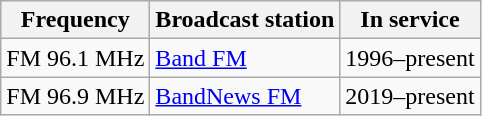<table class = wikitable>
<tr>
<th>Frequency</th>
<th>Broadcast station</th>
<th>In service</th>
</tr>
<tr>
<td>FM 96.1 MHz</td>
<td><a href='#'>Band FM</a></td>
<td>1996–present</td>
</tr>
<tr>
<td>FM 96.9 MHz</td>
<td><a href='#'>BandNews FM</a></td>
<td>2019–present</td>
</tr>
</table>
